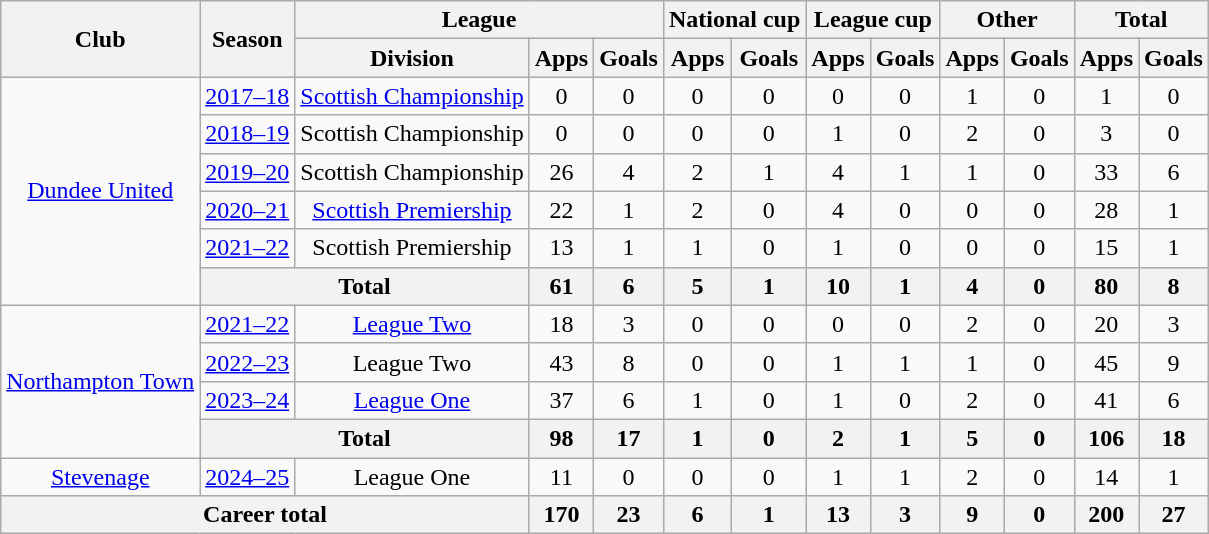<table class="wikitable" style="text-align: center">
<tr>
<th rowspan="2">Club</th>
<th rowspan="2">Season</th>
<th colspan="3">League</th>
<th colspan="2">National cup</th>
<th colspan="2">League cup</th>
<th colspan="2">Other</th>
<th colspan="2">Total</th>
</tr>
<tr>
<th>Division</th>
<th>Apps</th>
<th>Goals</th>
<th>Apps</th>
<th>Goals</th>
<th>Apps</th>
<th>Goals</th>
<th>Apps</th>
<th>Goals</th>
<th>Apps</th>
<th>Goals</th>
</tr>
<tr>
<td rowspan="6"><a href='#'>Dundee United</a></td>
<td><a href='#'>2017–18</a></td>
<td><a href='#'>Scottish Championship</a></td>
<td>0</td>
<td>0</td>
<td>0</td>
<td>0</td>
<td>0</td>
<td>0</td>
<td>1</td>
<td>0</td>
<td>1</td>
<td>0</td>
</tr>
<tr>
<td><a href='#'>2018–19</a></td>
<td>Scottish Championship</td>
<td>0</td>
<td>0</td>
<td>0</td>
<td>0</td>
<td>1</td>
<td>0</td>
<td>2</td>
<td>0</td>
<td>3</td>
<td>0</td>
</tr>
<tr>
<td><a href='#'>2019–20</a></td>
<td>Scottish Championship</td>
<td>26</td>
<td>4</td>
<td>2</td>
<td>1</td>
<td>4</td>
<td>1</td>
<td>1</td>
<td>0</td>
<td>33</td>
<td>6</td>
</tr>
<tr>
<td><a href='#'>2020–21</a></td>
<td><a href='#'>Scottish Premiership</a></td>
<td>22</td>
<td>1</td>
<td>2</td>
<td>0</td>
<td>4</td>
<td>0</td>
<td>0</td>
<td>0</td>
<td>28</td>
<td>1</td>
</tr>
<tr>
<td><a href='#'>2021–22</a></td>
<td>Scottish Premiership</td>
<td>13</td>
<td>1</td>
<td>1</td>
<td>0</td>
<td>1</td>
<td>0</td>
<td>0</td>
<td>0</td>
<td>15</td>
<td>1</td>
</tr>
<tr>
<th colspan=2>Total</th>
<th>61</th>
<th>6</th>
<th>5</th>
<th>1</th>
<th>10</th>
<th>1</th>
<th>4</th>
<th>0</th>
<th>80</th>
<th>8</th>
</tr>
<tr>
<td rowspan="4"><a href='#'>Northampton Town</a></td>
<td><a href='#'>2021–22</a></td>
<td><a href='#'>League Two</a></td>
<td>18</td>
<td>3</td>
<td>0</td>
<td>0</td>
<td>0</td>
<td>0</td>
<td>2</td>
<td>0</td>
<td>20</td>
<td>3</td>
</tr>
<tr>
<td><a href='#'>2022–23</a></td>
<td>League Two</td>
<td>43</td>
<td>8</td>
<td>0</td>
<td>0</td>
<td>1</td>
<td>1</td>
<td>1</td>
<td>0</td>
<td>45</td>
<td>9</td>
</tr>
<tr>
<td><a href='#'>2023–24</a></td>
<td><a href='#'>League One</a></td>
<td>37</td>
<td>6</td>
<td>1</td>
<td>0</td>
<td>1</td>
<td>0</td>
<td>2</td>
<td>0</td>
<td>41</td>
<td>6</td>
</tr>
<tr>
<th colspan=2>Total</th>
<th>98</th>
<th>17</th>
<th>1</th>
<th>0</th>
<th>2</th>
<th>1</th>
<th>5</th>
<th>0</th>
<th>106</th>
<th>18</th>
</tr>
<tr>
<td><a href='#'>Stevenage</a></td>
<td><a href='#'>2024–25</a></td>
<td>League One</td>
<td>11</td>
<td>0</td>
<td>0</td>
<td>0</td>
<td>1</td>
<td>1</td>
<td>2</td>
<td>0</td>
<td>14</td>
<td>1</td>
</tr>
<tr>
<th colspan="3">Career total</th>
<th>170</th>
<th>23</th>
<th>6</th>
<th>1</th>
<th>13</th>
<th>3</th>
<th>9</th>
<th>0</th>
<th>200</th>
<th>27</th>
</tr>
</table>
